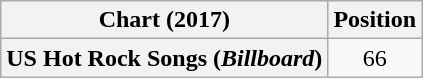<table class="wikitable plainrowheaders" style="text-align:center">
<tr>
<th scope="col">Chart (2017)</th>
<th scope="col">Position</th>
</tr>
<tr>
<th scope="row">US Hot Rock Songs (<em>Billboard</em>)</th>
<td>66</td>
</tr>
</table>
